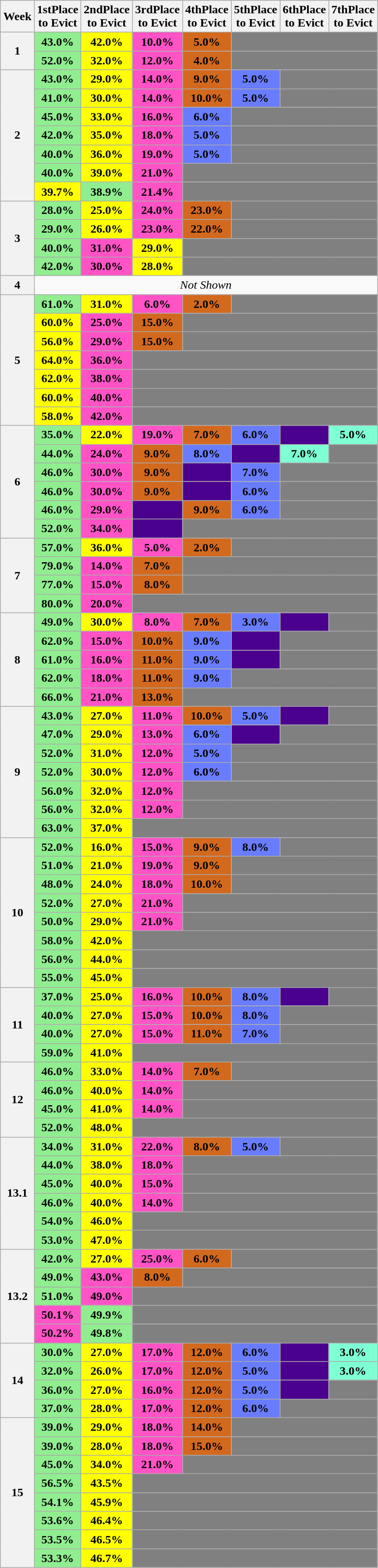<table class="wikitable" style="margin:1em auto; text-align:center">
<tr>
<th>Week</th>
<th>1stPlace<br>to Evict</th>
<th>2ndPlace<br>to Evict</th>
<th>3rdPlace<br>to Evict</th>
<th>4thPlace<br>to Evict</th>
<th>5thPlace<br>to Evict</th>
<th>6thPlace<br>to Evict</th>
<th>7thPlace<br>to Evict</th>
</tr>
<tr>
<th rowspan=2>1</th>
<td bgcolor="lightgreen"><strong>43.0%</strong></td>
<td bgcolor="yellow"><strong>42.0%</strong></td>
<td bgcolor="#ff53c6"><strong>10.0%</strong></td>
<td bgcolor="chocolate"><strong>5.0%</strong></td>
<td colspan=3 bgcolor="grey"></td>
</tr>
<tr>
<td bgcolor="lightgreen"><strong>52.0%</strong></td>
<td bgcolor="yellow"><strong>32.0%</strong></td>
<td bgcolor="#ff53c6"><strong>12.0%</strong></td>
<td bgcolor="chocolate"><strong>4.0%</strong></td>
<td colspan=3 bgcolor="grey"></td>
</tr>
<tr>
<th rowspan=7>2</th>
<td bgcolor="lightgreen"><strong>43.0%</strong></td>
<td bgcolor="yellow"><strong>29.0%</strong></td>
<td bgcolor="#ff53c6"><strong>14.0%</strong></td>
<td bgcolor="chocolate"><strong>9.0%</strong></td>
<td bgcolor="#697cfb"><strong>5.0%</strong></td>
<td colspan=2 bgcolor="grey"></td>
</tr>
<tr>
<td bgcolor="lightgreen"><strong>41.0%</strong></td>
<td bgcolor="yellow"><strong>30.0%</strong></td>
<td bgcolor="#ff53c6"><strong>14.0%</strong></td>
<td bgcolor="chocolate"><strong>10.0%</strong></td>
<td bgcolor="#697cfb"><strong>5.0%</strong></td>
<td colspan=2 bgcolor="grey"></td>
</tr>
<tr>
<td bgcolor="lightgreen"><strong>45.0%</strong></td>
<td bgcolor="yellow"><strong>33.0%</strong></td>
<td bgcolor="#ff53c6"><strong>16.0%</strong></td>
<td bgcolor="#697cfb"><strong>6.0%</strong></td>
<td colspan=3 bgcolor="grey"></td>
</tr>
<tr>
<td bgcolor="lightgreen"><strong>42.0%</strong></td>
<td bgcolor="yellow"><strong>35.0%</strong></td>
<td bgcolor="#ff53c6"><strong>18.0%</strong></td>
<td bgcolor="#697cfb"><strong>5.0%</strong></td>
<td colspan=3 bgcolor="grey"></td>
</tr>
<tr>
<td bgcolor="lightgreen"><strong>40.0%</strong></td>
<td bgcolor="yellow"><strong>36.0%</strong></td>
<td bgcolor="#ff53c6"><strong>19.0%</strong></td>
<td bgcolor="#697cfb"><strong>5.0%</strong></td>
<td colspan=3 bgcolor="grey"></td>
</tr>
<tr>
<td bgcolor="lightgreen"><strong>40.0%</strong></td>
<td bgcolor="yellow"><strong>39.0%</strong></td>
<td bgcolor="#ff53c6"><strong>21.0%</strong></td>
<td colspan=4 bgcolor="grey"></td>
</tr>
<tr>
<td bgcolor="yellow"><strong>39.7%</strong></td>
<td bgcolor="lightgreen"><strong>38.9%</strong></td>
<td bgcolor="#ff53c6"><strong>21.4%</strong></td>
<td colspan=4 bgcolor="grey"></td>
</tr>
<tr>
<th rowspan=4>3</th>
<td bgcolor="lightgreen"><strong>28.0%</strong></td>
<td bgcolor="yellow"><strong>25.0%</strong></td>
<td bgcolor="#ff53c6"><strong>24.0%</strong></td>
<td bgcolor="chocolate"><strong>23.0%</strong></td>
<td colspan=3 bgcolor="grey"></td>
</tr>
<tr>
<td bgcolor="lightgreen"><strong>29.0%</strong></td>
<td bgcolor="yellow"><strong>26.0%</strong></td>
<td bgcolor="#ff53c6"><strong>23.0%</strong></td>
<td bgcolor="chocolate"><strong>22.0%</strong></td>
<td colspan=3 bgcolor="grey"></td>
</tr>
<tr>
<td bgcolor="lightgreen"><strong>40.0%</strong></td>
<td bgcolor="#ff53c6"><strong>31.0%</strong></td>
<td bgcolor="yellow"><strong>29.0%</strong></td>
<td colspan=4 bgcolor="grey"></td>
</tr>
<tr>
<td bgcolor="lightgreen"><strong>42.0%</strong></td>
<td bgcolor="#ff53c6"><strong>30.0%</strong></td>
<td bgcolor="yellow"><strong>28.0%</strong></td>
<td colspan=4 bgcolor="grey"></td>
</tr>
<tr>
<th>4</th>
<td colspan=7><em>Not Shown</em></td>
</tr>
<tr>
<th rowspan=7>5</th>
<td bgcolor="lightgreen"><strong>61.0%</strong></td>
<td bgcolor="yellow"><strong>31.0%</strong></td>
<td bgcolor="#ff53c6"><strong>6.0%</strong></td>
<td bgcolor="chocolate"><strong>2.0%</strong></td>
<td colspan=3 bgcolor="grey"></td>
</tr>
<tr>
<td bgcolor="yellow"><strong>60.0%</strong></td>
<td bgcolor="#ff53c6"><strong>25.0%</strong></td>
<td bgcolor="chocolate"><strong>15.0%</strong></td>
<td colspan=4 bgcolor="grey"></td>
</tr>
<tr>
<td bgcolor="yellow"><strong>56.0%</strong></td>
<td bgcolor="#ff53c6"><strong>29.0%</strong></td>
<td bgcolor="chocolate"><strong>15.0%</strong></td>
<td colspan=4 bgcolor="grey"></td>
</tr>
<tr>
<td bgcolor="yellow"><strong>64.0%</strong></td>
<td bgcolor="#ff53c6"><strong>36.0%</strong></td>
<td colspan=5 bgcolor="grey"></td>
</tr>
<tr>
<td bgcolor="yellow"><strong>62.0%</strong></td>
<td bgcolor="#ff53c6"><strong>38.0%</strong></td>
<td colspan=5 bgcolor="grey"></td>
</tr>
<tr>
<td bgcolor="yellow"><strong>60.0%</strong></td>
<td bgcolor="#ff53c6"><strong>40.0%</strong></td>
<td colspan=5 bgcolor="grey"></td>
</tr>
<tr>
<td bgcolor="yellow"><strong>58.0%</strong></td>
<td bgcolor="#ff53c6"><strong>42.0%</strong></td>
<td colspan=5 bgcolor="grey"></td>
</tr>
<tr>
<th rowspan=6>6</th>
<td bgcolor="lightgreen"><strong>35.0%</strong></td>
<td bgcolor="yellow"><strong>22.0%</strong></td>
<td bgcolor="#ff53c6"><strong>19.0%</strong></td>
<td bgcolor="chocolate"><strong>7.0%</strong></td>
<td bgcolor="#697cfb"><strong>6.0%</strong></td>
<td bgcolor="#4a018e"></td>
<td bgcolor="aquamarine"><strong>5.0%</strong></td>
</tr>
<tr>
<td bgcolor="lightgreen"><strong>44.0%</strong></td>
<td bgcolor="#ff53c6"><strong>24.0%</strong></td>
<td bgcolor="chocolate"><strong>9.0%</strong></td>
<td bgcolor="#697cfb"><strong>8.0%</strong></td>
<td bgcolor="#4a018e"></td>
<td bgcolor="aquamarine"><strong>7.0%</strong></td>
<td bgcolor="grey"></td>
</tr>
<tr>
<td bgcolor="lightgreen"><strong>46.0%</strong></td>
<td bgcolor="#ff53c6"><strong>30.0%</strong></td>
<td bgcolor="chocolate"><strong>9.0%</strong></td>
<td bgcolor="#4a018e"></td>
<td bgcolor="#697cfb"><strong>7.0%</strong></td>
<td colspan=2 bgcolor="grey"></td>
</tr>
<tr>
<td bgcolor="lightgreen"><strong>46.0%</strong></td>
<td bgcolor="#ff53c6"><strong>30.0%</strong></td>
<td bgcolor="chocolate"><strong>9.0%</strong></td>
<td bgcolor="#4a018e"></td>
<td bgcolor="#697cfb"><strong>6.0%</strong></td>
<td colspan=2 bgcolor="grey"></td>
</tr>
<tr>
<td bgcolor="lightgreen"><strong>46.0%</strong></td>
<td bgcolor="#ff53c6"><strong>29.0%</strong></td>
<td bgcolor="#4a018e"></td>
<td bgcolor="chocolate"><strong>9.0%</strong></td>
<td bgcolor="#697cfb"><strong>6.0%</strong></td>
<td colspan=2 bgcolor="grey"></td>
</tr>
<tr>
<td bgcolor="lightgreen"><strong>52.0%</strong></td>
<td bgcolor="#ff53c6"><strong>34.0%</strong></td>
<td bgcolor="#4a018e"></td>
<td colspan=4 bgcolor="grey"></td>
</tr>
<tr>
<th rowspan="4">7</th>
<td bgcolor="lightgreen"><strong>57.0%</strong></td>
<td bgcolor="yellow"><strong>36.0%</strong></td>
<td bgcolor="#ff53c6"><strong>5.0%</strong></td>
<td bgcolor="chocolate"><strong>2.0%</strong></td>
<td colspan=3 bgcolor="grey"></td>
</tr>
<tr>
<td bgcolor="lightgreen"><strong>79.0%</strong></td>
<td bgcolor="#ff53c6"><strong>14.0%</strong></td>
<td bgcolor="chocolate"><strong>7.0%</strong></td>
<td colspan=4 bgcolor="grey"></td>
</tr>
<tr>
<td bgcolor="lightgreen"><strong>77.0%</strong></td>
<td bgcolor="#ff53c6"><strong>15.0%</strong></td>
<td bgcolor="chocolate"><strong>8.0%</strong></td>
<td colspan=4 bgcolor="grey"></td>
</tr>
<tr>
<td bgcolor="lightgreen"><strong>80.0%</strong></td>
<td bgcolor="#ff53c6"><strong>20.0%</strong></td>
<td colspan=5 bgcolor="grey"></td>
</tr>
<tr>
<th rowspan="5">8</th>
<td bgcolor="lightgreen"><strong>49.0%</strong></td>
<td bgcolor="yellow"><strong>30.0%</strong></td>
<td bgcolor="#ff53c6"><strong>8.0%</strong></td>
<td bgcolor="chocolate"><strong>7.0%</strong></td>
<td bgcolor="#697cfb"><strong>3.0%</strong></td>
<td bgcolor="#4a018e"></td>
<td bgcolor="grey"></td>
</tr>
<tr>
<td bgcolor="lightgreen"><strong>62.0%</strong></td>
<td bgcolor="#ff53c6"><strong>15.0%</strong></td>
<td bgcolor="chocolate"><strong>10.0%</strong></td>
<td bgcolor="#697cfb"><strong>9.0%</strong></td>
<td bgcolor="#4a018e"></td>
<td colspan="2" bgcolor="grey"></td>
</tr>
<tr>
<td bgcolor="lightgreen"><strong>61.0%</strong></td>
<td bgcolor="#ff53c6"><strong>16.0%</strong></td>
<td bgcolor="chocolate"><strong>11.0%</strong></td>
<td bgcolor="#697cfb"><strong>9.0%</strong></td>
<td bgcolor="#4a018e"></td>
<td colspan="2" bgcolor="grey"></td>
</tr>
<tr>
<td bgcolor="lightgreen"><strong>62.0%</strong></td>
<td bgcolor="#ff53c6"><strong>18.0%</strong></td>
<td bgcolor="chocolate"><strong>11.0%</strong></td>
<td bgcolor="#697cfb"><strong>9.0%</strong></td>
<td colspan=3 bgcolor="grey"></td>
</tr>
<tr>
<td bgcolor="lightgreen"><strong>66.0%</strong></td>
<td bgcolor="#ff53c6"><strong>21.0%</strong></td>
<td bgcolor="chocolate"><strong>13.0%</strong></td>
<td colspan="4" bgcolor="grey"></td>
</tr>
<tr>
<th rowspan="7">9</th>
<td bgcolor="lightgreen"><strong>43.0%</strong></td>
<td bgcolor="yellow"><strong>27.0%</strong></td>
<td bgcolor="#ff53c6"><strong>11.0%</strong></td>
<td bgcolor="chocolate"><strong>10.0%</strong></td>
<td bgcolor="#697cfb"><strong>5.0%</strong></td>
<td bgcolor="#4a018e"></td>
<td bgcolor="grey"></td>
</tr>
<tr>
<td bgcolor="lightgreen"><strong>47.0%</strong></td>
<td bgcolor="yellow"><strong>29.0%</strong></td>
<td bgcolor="#ff53c6"><strong>13.0%</strong></td>
<td bgcolor="#697cfb"><strong>6.0%</strong></td>
<td bgcolor="#4a018e"></td>
<td colspan=2 bgcolor="grey"></td>
</tr>
<tr>
<td bgcolor="lightgreen"><strong>52.0%</strong></td>
<td bgcolor="yellow"><strong>31.0%</strong></td>
<td bgcolor="#ff53c6"><strong>12.0%</strong></td>
<td bgcolor="#697cfb"><strong>5.0%</strong></td>
<td colspan=3 bgcolor="grey"></td>
</tr>
<tr>
<td bgcolor="lightgreen"><strong>52.0%</strong></td>
<td bgcolor="yellow"><strong>30.0%</strong></td>
<td bgcolor="#ff53c6"><strong>12.0%</strong></td>
<td bgcolor="#697cfb"><strong>6.0%</strong></td>
<td colspan=3 bgcolor="grey"></td>
</tr>
<tr>
<td bgcolor="lightgreen"><strong>56.0%</strong></td>
<td bgcolor="yellow"><strong>32.0%</strong></td>
<td bgcolor="#ff53c6"><strong>12.0%</strong></td>
<td colspan="4" bgcolor="grey"></td>
</tr>
<tr>
<td bgcolor="lightgreen"><strong>56.0%</strong></td>
<td bgcolor="yellow"><strong>32.0%</strong></td>
<td bgcolor="#ff53c6"><strong>12.0%</strong></td>
<td colspan="4" bgcolor="grey"></td>
</tr>
<tr>
<td bgcolor="lightgreen"><strong>63.0%</strong></td>
<td bgcolor="yellow"><strong>37.0%</strong></td>
<td colspan="5" bgcolor="grey"></td>
</tr>
<tr>
<th rowspan="8">10</th>
<td bgcolor="lightgreen"><strong>52.0%</strong></td>
<td bgcolor="yellow"><strong>16.0%</strong></td>
<td bgcolor="#ff53c6"><strong>15.0%</strong></td>
<td bgcolor="chocolate"><strong>9.0%</strong></td>
<td bgcolor="#697cfb"><strong>8.0%</strong></td>
<td colspan="2" bgcolor="grey"></td>
</tr>
<tr>
<td bgcolor="lightgreen"><strong>51.0%</strong></td>
<td bgcolor="yellow"><strong>21.0%</strong></td>
<td bgcolor="#ff53c6"><strong>19.0%</strong></td>
<td bgcolor="chocolate"><strong>9.0%</strong></td>
<td colspan="3" bgcolor="grey"></td>
</tr>
<tr>
<td bgcolor="lightgreen"><strong>48.0%</strong></td>
<td bgcolor="yellow"><strong>24.0%</strong></td>
<td bgcolor="#ff53c6"><strong>18.0%</strong></td>
<td bgcolor="chocolate"><strong>10.0%</strong></td>
<td colspan="3" bgcolor="grey"></td>
</tr>
<tr>
<td bgcolor="lightgreen"><strong>52.0%</strong></td>
<td bgcolor="yellow"><strong>27.0%</strong></td>
<td bgcolor="#ff53c6"><strong>21.0%</strong></td>
<td colspan="4" bgcolor="grey"></td>
</tr>
<tr>
<td bgcolor="lightgreen"><strong>50.0%</strong></td>
<td bgcolor="yellow"><strong>29.0%</strong></td>
<td bgcolor="#ff53c6"><strong>21.0%</strong></td>
<td colspan="4" bgcolor="grey"></td>
</tr>
<tr>
<td bgcolor="lightgreen"><strong>58.0%</strong></td>
<td bgcolor="yellow"><strong>42.0%</strong></td>
<td colspan="5" bgcolor="grey"></td>
</tr>
<tr>
<td bgcolor="lightgreen"><strong>56.0%</strong></td>
<td bgcolor="yellow"><strong>44.0%</strong></td>
<td colspan="5" bgcolor="grey"></td>
</tr>
<tr>
<td bgcolor="lightgreen"><strong>55.0%</strong></td>
<td bgcolor="yellow"><strong>45.0%</strong></td>
<td colspan="5" bgcolor="grey"></td>
</tr>
<tr>
<th rowspan="4">11</th>
<td bgcolor="lightgreen"><strong>37.0%</strong></td>
<td bgcolor="yellow"><strong>25.0%</strong></td>
<td bgcolor="#ff53c6"><strong>16.0%</strong></td>
<td bgcolor="chocolate"><strong>10.0%</strong></td>
<td bgcolor="#697cfb"><strong>8.0%</strong></td>
<td bgcolor="#4a018e"></td>
<td bgcolor="grey"></td>
</tr>
<tr>
<td bgcolor="lightgreen"><strong>40.0%</strong></td>
<td bgcolor="yellow"><strong>27.0%</strong></td>
<td bgcolor="#ff53c6"><strong>15.0%</strong></td>
<td bgcolor="chocolate"><strong>10.0%</strong></td>
<td bgcolor="#697cfb"><strong>8.0%</strong></td>
<td colspan="2" bgcolor="grey"></td>
</tr>
<tr>
<td bgcolor="lightgreen"><strong>40.0%</strong></td>
<td bgcolor="yellow"><strong>27.0%</strong></td>
<td bgcolor="#ff53c6"><strong>15.0%</strong></td>
<td bgcolor="chocolate"><strong>11.0%</strong></td>
<td bgcolor="#697cfb"><strong>7.0%</strong></td>
<td colspan="2" bgcolor="grey"></td>
</tr>
<tr>
<td bgcolor="lightgreen"><strong>59.0%</strong></td>
<td bgcolor="yellow"><strong>41.0%</strong></td>
<td colspan="5" bgcolor="grey"></td>
</tr>
<tr>
<th rowspan="4">12</th>
<td bgcolor="lightgreen"><strong>46.0%</strong></td>
<td bgcolor="yellow"><strong>33.0%</strong></td>
<td bgcolor="#ff53c6"><strong>14.0%</strong></td>
<td bgcolor="chocolate"><strong>7.0%</strong></td>
<td colspan="3" bgcolor="grey"></td>
</tr>
<tr>
<td bgcolor="lightgreen"><strong>46.0%</strong></td>
<td bgcolor="yellow"><strong>40.0%</strong></td>
<td bgcolor="#ff53c6"><strong>14.0%</strong></td>
<td colspan="4" bgcolor="grey"></td>
</tr>
<tr>
<td bgcolor="lightgreen"><strong>45.0%</strong></td>
<td bgcolor="yellow"><strong>41.0%</strong></td>
<td bgcolor="#ff53c6"><strong>14.0%</strong></td>
<td colspan="4" bgcolor="grey"></td>
</tr>
<tr>
<td bgcolor="lightgreen"><strong>52.0%</strong></td>
<td bgcolor="yellow"><strong>48.0%</strong></td>
<td colspan="5" bgcolor="grey"></td>
</tr>
<tr>
<th rowspan=6>13.1</th>
<td bgcolor="lightgreen"><strong>34.0%</strong></td>
<td bgcolor="yellow"><strong>31.0%</strong></td>
<td bgcolor="#ff53c6"><strong>22.0%</strong></td>
<td bgcolor="chocolate"><strong>8.0%</strong></td>
<td bgcolor="#697cfb"><strong>5.0%</strong></td>
<td colspan=2 bgcolor="grey"></td>
</tr>
<tr>
<td bgcolor="lightgreen"><strong>44.0%</strong></td>
<td bgcolor="yellow"><strong>38.0%</strong></td>
<td bgcolor="#ff53c6"><strong>18.0%</strong></td>
<td colspan=4 bgcolor="grey"></td>
</tr>
<tr>
<td bgcolor="lightgreen"><strong>45.0%</strong></td>
<td bgcolor="yellow"><strong>40.0%</strong></td>
<td bgcolor="#ff53c6"><strong>15.0%</strong></td>
<td colspan=4 bgcolor="grey"></td>
</tr>
<tr>
<td bgcolor="lightgreen"><strong>46.0%</strong></td>
<td bgcolor="yellow"><strong>40.0%</strong></td>
<td bgcolor="#ff53c6"><strong>14.0%</strong></td>
<td colspan=4 bgcolor="grey"></td>
</tr>
<tr>
<td bgcolor="lightgreen"><strong>54.0%</strong></td>
<td bgcolor="yellow"><strong>46.0%</strong></td>
<td colspan=5 bgcolor="grey"></td>
</tr>
<tr>
<td bgcolor="lightgreen"><strong>53.0%</strong></td>
<td bgcolor="yellow"><strong>47.0%</strong></td>
<td colspan=5 bgcolor="grey"></td>
</tr>
<tr>
<th rowspan=5>13.2</th>
<td bgcolor="lightgreen"><strong>42.0%</strong></td>
<td bgcolor="yellow"><strong>27.0%</strong></td>
<td bgcolor="#ff53c6"><strong>25.0%</strong></td>
<td bgcolor="chocolate"><strong>6.0%</strong></td>
<td colspan=3 bgcolor="grey"></td>
</tr>
<tr>
<td bgcolor="lightgreen"><strong>49.0%</strong></td>
<td bgcolor="#ff53c6"><strong>43.0%</strong></td>
<td bgcolor="chocolate"><strong>8.0%</strong></td>
<td colspan=4 bgcolor="grey"></td>
</tr>
<tr>
<td bgcolor="lightgreen"><strong>51.0%</strong></td>
<td bgcolor="#ff53c6"><strong>49.0%</strong></td>
<td colspan=5 bgcolor="grey"></td>
</tr>
<tr>
<td bgcolor="#ff53c6"><strong>50.1%</strong></td>
<td bgcolor="lightgreen"><strong>49.9%</strong></td>
<td colspan=5 bgcolor="grey"></td>
</tr>
<tr>
<td bgcolor="#ff53c6"><strong>50.2%</strong></td>
<td bgcolor="lightgreen"><strong>49.8%</strong></td>
<td colspan=5 bgcolor="grey"></td>
</tr>
<tr>
<th rowspan=4>14</th>
<td bgcolor="lightgreen"><strong>30.0%</strong></td>
<td bgcolor="yellow"><strong>27.0%</strong></td>
<td bgcolor="#ff53c6"><strong>17.0%</strong></td>
<td bgcolor="chocolate"><strong>12.0%</strong></td>
<td bgcolor="#697cfb"><strong>6.0%</strong></td>
<td bgcolor="#4a018e"></td>
<td bgcolor="aquamarine"><strong>3.0%</strong></td>
</tr>
<tr>
<td bgcolor="lightgreen"><strong>32.0%</strong></td>
<td bgcolor="yellow"><strong>26.0%</strong></td>
<td bgcolor="#ff53c6"><strong>17.0%</strong></td>
<td bgcolor="chocolate"><strong>12.0%</strong></td>
<td bgcolor="#697cfb"><strong>5.0%</strong></td>
<td bgcolor="#4a018e"></td>
<td bgcolor="aquamarine"><strong>3.0%</strong></td>
</tr>
<tr>
<td bgcolor="lightgreen"><strong>36.0%</strong></td>
<td bgcolor="yellow"><strong>27.0%</strong></td>
<td bgcolor="#ff53c6"><strong>16.0%</strong></td>
<td bgcolor="chocolate"><strong>12.0%</strong></td>
<td bgcolor="#697cfb"><strong>5.0%</strong></td>
<td bgcolor="#4a018e"></td>
<td colspan=1 bgcolor="grey"></td>
</tr>
<tr>
<td bgcolor="lightgreen"><strong>37.0%</strong></td>
<td bgcolor="yellow"><strong>28.0%</strong></td>
<td bgcolor="#ff53c6"><strong>17.0%</strong></td>
<td bgcolor="chocolate"><strong>12.0%</strong></td>
<td bgcolor="#697cfb"><strong>6.0%</strong></td>
<td colspan=2 bgcolor="grey"></td>
</tr>
<tr>
<th rowspan=8>15</th>
<td bgcolor="lightgreen"><strong>39.0%</strong></td>
<td bgcolor="yellow"><strong>29.0%</strong></td>
<td bgcolor="#ff53c6"><strong>18.0%</strong></td>
<td bgcolor="chocolate"><strong>14.0%</strong></td>
<td colspan=3 bgcolor="grey"></td>
</tr>
<tr>
<td bgcolor="lightgreen"><strong>39.0%</strong></td>
<td bgcolor="yellow"><strong>28.0%</strong></td>
<td bgcolor="#ff53c6"><strong>18.0%</strong></td>
<td bgcolor="chocolate"><strong>15.0%</strong></td>
<td colspan=3 bgcolor="grey"></td>
</tr>
<tr>
<td bgcolor="lightgreen"><strong>45.0%</strong></td>
<td bgcolor="yellow"><strong>34.0%</strong></td>
<td bgcolor="#ff53c6"><strong>21.0%</strong></td>
<td colspan=4 bgcolor="grey"></td>
</tr>
<tr>
<td bgcolor="lightgreen"><strong>56.5%</strong></td>
<td bgcolor="yellow"><strong>43.5%</strong></td>
<td colspan=5 bgcolor="grey"></td>
</tr>
<tr>
<td bgcolor="lightgreen"><strong>54.1%</strong></td>
<td bgcolor="yellow"><strong>45.9%</strong></td>
<td colspan=5 bgcolor="grey"></td>
</tr>
<tr>
<td bgcolor="lightgreen"><strong>53.6%</strong></td>
<td bgcolor="yellow"><strong>46.4%</strong></td>
<td colspan=5 bgcolor="grey"></td>
</tr>
<tr>
<td bgcolor="lightgreen"><strong>53.5%</strong></td>
<td bgcolor="yellow"><strong>46.5%</strong></td>
<td colspan=5 bgcolor="grey"></td>
</tr>
<tr>
<td bgcolor="lightgreen"><strong>53.3%</strong></td>
<td bgcolor="yellow"><strong>46.7%</strong></td>
<td colspan=5 bgcolor="grey"></td>
</tr>
</table>
